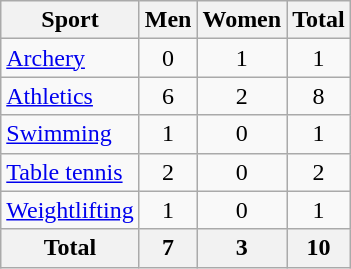<table class="wikitable sortable" style="text-align:center;">
<tr>
<th>Sport</th>
<th>Men</th>
<th>Women</th>
<th>Total</th>
</tr>
<tr>
<td align=left> <a href='#'>Archery</a></td>
<td>0</td>
<td>1</td>
<td>1</td>
</tr>
<tr>
<td align=left> <a href='#'>Athletics</a></td>
<td>6</td>
<td>2</td>
<td>8</td>
</tr>
<tr>
<td align=left> <a href='#'>Swimming</a></td>
<td>1</td>
<td>0</td>
<td>1</td>
</tr>
<tr>
<td align=left> <a href='#'>Table tennis</a></td>
<td>2</td>
<td>0</td>
<td>2</td>
</tr>
<tr>
<td align=left> <a href='#'>Weightlifting</a></td>
<td>1</td>
<td>0</td>
<td>1</td>
</tr>
<tr>
<th>Total</th>
<th>7</th>
<th>3</th>
<th>10</th>
</tr>
</table>
